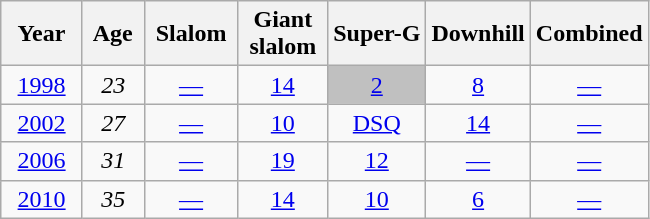<table class=wikitable style="text-align:center">
<tr>
<th>  Year  </th>
<th> Age </th>
<th> Slalom </th>
<th>Giant<br> slalom </th>
<th>Super-G</th>
<th>Downhill</th>
<th>Combined</th>
</tr>
<tr>
<td><a href='#'>1998</a></td>
<td><em>23</em></td>
<td><a href='#'>—</a></td>
<td><a href='#'>14</a></td>
<td style="background:silver;"><a href='#'>2</a></td>
<td><a href='#'>8</a></td>
<td><a href='#'>—</a></td>
</tr>
<tr>
<td><a href='#'>2002</a></td>
<td><em>27</em></td>
<td><a href='#'>—</a></td>
<td><a href='#'>10</a></td>
<td><a href='#'>DSQ</a></td>
<td><a href='#'>14</a></td>
<td><a href='#'>—</a></td>
</tr>
<tr>
<td><a href='#'>2006</a></td>
<td><em>31</em></td>
<td><a href='#'>—</a></td>
<td><a href='#'>19</a></td>
<td><a href='#'>12</a></td>
<td><a href='#'>—</a></td>
<td><a href='#'>—</a></td>
</tr>
<tr>
<td><a href='#'>2010</a></td>
<td><em>35</em></td>
<td><a href='#'>—</a></td>
<td><a href='#'>14</a></td>
<td><a href='#'>10</a></td>
<td><a href='#'>6</a></td>
<td><a href='#'>—</a></td>
</tr>
</table>
